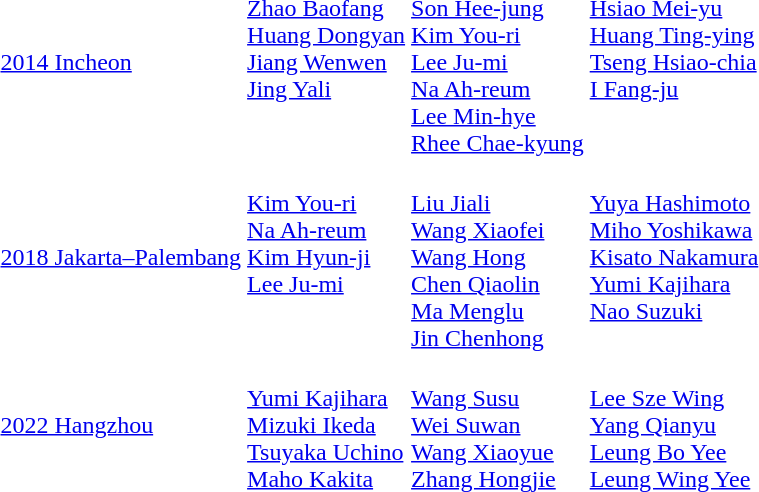<table>
<tr>
<td><a href='#'>2014 Incheon</a></td>
<td valign=top><br><a href='#'>Zhao Baofang</a><br><a href='#'>Huang Dongyan</a><br><a href='#'>Jiang Wenwen</a><br><a href='#'>Jing Yali</a></td>
<td><br><a href='#'>Son Hee-jung</a><br><a href='#'>Kim You-ri</a><br><a href='#'>Lee Ju-mi</a><br><a href='#'>Na Ah-reum</a><br><a href='#'>Lee Min-hye</a><br><a href='#'>Rhee Chae-kyung</a></td>
<td valign=top><br><a href='#'>Hsiao Mei-yu</a><br><a href='#'>Huang Ting-ying</a><br><a href='#'>Tseng Hsiao-chia</a><br><a href='#'>I Fang-ju</a></td>
</tr>
<tr>
<td><a href='#'>2018 Jakarta–Palembang</a></td>
<td valign=top><br><a href='#'>Kim You-ri</a><br><a href='#'>Na Ah-reum</a><br><a href='#'>Kim Hyun-ji</a><br><a href='#'>Lee Ju-mi</a></td>
<td><br><a href='#'>Liu Jiali</a><br><a href='#'>Wang Xiaofei</a><br><a href='#'>Wang Hong</a><br><a href='#'>Chen Qiaolin</a><br><a href='#'>Ma Menglu</a><br><a href='#'>Jin Chenhong</a></td>
<td valign=top><br><a href='#'>Yuya Hashimoto</a><br><a href='#'>Miho Yoshikawa</a><br><a href='#'>Kisato Nakamura</a><br><a href='#'>Yumi Kajihara</a><br><a href='#'>Nao Suzuki</a></td>
</tr>
<tr>
<td><a href='#'>2022 Hangzhou</a></td>
<td><br><a href='#'>Yumi Kajihara</a><br><a href='#'>Mizuki Ikeda</a><br><a href='#'>Tsuyaka Uchino</a><br><a href='#'>Maho Kakita</a></td>
<td><br><a href='#'>Wang Susu</a><br><a href='#'>Wei Suwan</a><br><a href='#'>Wang Xiaoyue</a><br><a href='#'>Zhang Hongjie</a></td>
<td><br><a href='#'>Lee Sze Wing</a><br><a href='#'>Yang Qianyu</a><br><a href='#'>Leung Bo Yee</a><br><a href='#'>Leung Wing Yee</a></td>
</tr>
</table>
